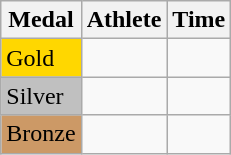<table class="wikitable">
<tr>
<th>Medal</th>
<th>Athlete</th>
<th>Time</th>
</tr>
<tr>
<td bgcolor="gold">Gold</td>
<td></td>
<td></td>
</tr>
<tr>
<td bgcolor="silver">Silver</td>
<td></td>
<td></td>
</tr>
<tr>
<td bgcolor="CC9966">Bronze</td>
<td></td>
<td></td>
</tr>
</table>
